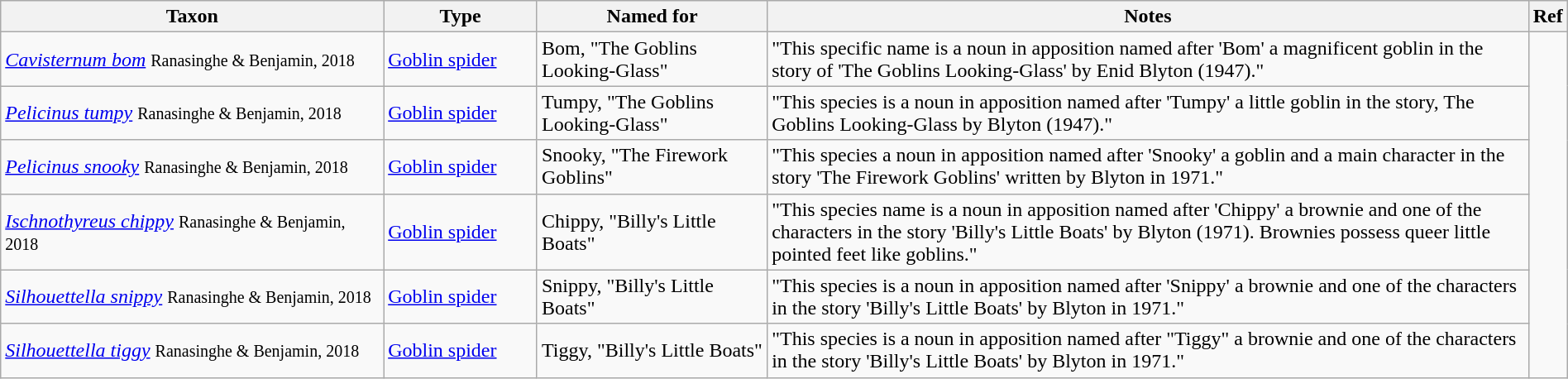<table class="wikitable sortable" width="100%">
<tr>
<th style="width:25%;">Taxon</th>
<th style="width:10%;">Type</th>
<th style="width:15%;">Named for</th>
<th style="width:50%;">Notes</th>
<th class="unsortable">Ref</th>
</tr>
<tr>
<td><em><a href='#'>Cavisternum bom</a></em> <small>Ranasinghe & Benjamin, 2018</small></td>
<td><a href='#'>Goblin spider</a></td>
<td>Bom, "The Goblins Looking-Glass"</td>
<td>"This specific name is a noun in apposition named after 'Bom' a magnificent goblin in the story of 'The Goblins Looking-Glass' by Enid Blyton (1947)."</td>
<td rowspan="6"></td>
</tr>
<tr>
<td><em><a href='#'>Pelicinus tumpy</a></em> <small>Ranasinghe & Benjamin, 2018</small></td>
<td><a href='#'>Goblin spider</a></td>
<td>Tumpy, "The Goblins Looking-Glass"</td>
<td>"This species is a noun in apposition named after 'Tumpy' a little goblin in the story, The Goblins Looking-Glass by Blyton (1947)."</td>
</tr>
<tr>
<td><em><a href='#'>Pelicinus snooky</a></em> <small>Ranasinghe & Benjamin, 2018</small></td>
<td><a href='#'>Goblin spider</a></td>
<td>Snooky, "The Firework Goblins"</td>
<td>"This species a noun in apposition named after 'Snooky' a goblin and a main character in the story 'The Firework Goblins' written by Blyton in 1971."</td>
</tr>
<tr>
<td><em><a href='#'>Ischnothyreus chippy</a></em> <small>Ranasinghe & Benjamin, 2018</small></td>
<td><a href='#'>Goblin spider</a></td>
<td>Chippy, "Billy's Little Boats"</td>
<td>"This species name is a noun in apposition named after 'Chippy' a brownie and one of the characters in the story 'Billy's Little Boats' by Blyton (1971). Brownies possess queer little pointed feet like goblins."</td>
</tr>
<tr>
<td><em><a href='#'>Silhouettella snippy</a></em> <small>Ranasinghe & Benjamin, 2018</small></td>
<td><a href='#'>Goblin spider</a></td>
<td>Snippy, "Billy's Little Boats"</td>
<td>"This species is a noun in apposition named after 'Snippy' a brownie and one of the characters in the story 'Billy's Little Boats' by Blyton in 1971."</td>
</tr>
<tr>
<td><em><a href='#'>Silhouettella tiggy</a></em> <small>Ranasinghe & Benjamin, 2018</small></td>
<td><a href='#'>Goblin spider</a></td>
<td>Tiggy, "Billy's Little Boats"</td>
<td>"This species is a noun in apposition named after "Tiggy" a brownie and one of the characters in the story 'Billy's Little Boats' by Blyton in 1971."</td>
</tr>
</table>
